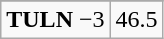<table class="wikitable">
<tr align="center">
</tr>
<tr align="center">
<td><strong>TULN</strong> −3</td>
<td>46.5</td>
</tr>
</table>
